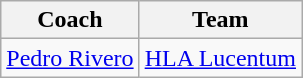<table class="wikitable">
<tr>
<th style="text-align:center;">Coach</th>
<th style="text-align:center;">Team</th>
</tr>
<tr>
<td> <a href='#'>Pedro Rivero</a></td>
<td><a href='#'>HLA Lucentum</a></td>
</tr>
</table>
